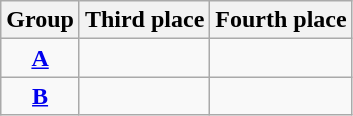<table class="wikitable">
<tr>
<th>Group</th>
<th>Third place</th>
<th>Fourth place</th>
</tr>
<tr>
<td align=center><strong><a href='#'>A</a></strong></td>
<td></td>
<td></td>
</tr>
<tr>
<td align=center><strong><a href='#'>B</a></strong></td>
<td></td>
<td></td>
</tr>
</table>
